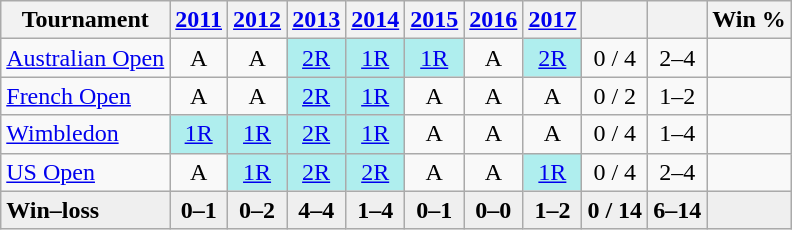<table class=wikitable style=text-align:center>
<tr>
<th>Tournament</th>
<th><a href='#'>2011</a></th>
<th><a href='#'>2012</a></th>
<th><a href='#'>2013</a></th>
<th><a href='#'>2014</a></th>
<th><a href='#'>2015</a></th>
<th><a href='#'>2016</a></th>
<th><a href='#'>2017</a></th>
<th></th>
<th></th>
<th>Win %</th>
</tr>
<tr>
<td style=text-align:left><a href='#'>Australian Open</a></td>
<td>A</td>
<td>A</td>
<td style=background:#afeeee><a href='#'>2R</a></td>
<td style=background:#afeeee><a href='#'>1R</a></td>
<td style=background:#afeeee><a href='#'>1R</a></td>
<td>A</td>
<td style=background:#afeeee><a href='#'>2R</a></td>
<td>0 / 4</td>
<td>2–4</td>
<td></td>
</tr>
<tr>
<td style=text-align:left><a href='#'>French Open</a></td>
<td>A</td>
<td>A</td>
<td style=background:#afeeee><a href='#'>2R</a></td>
<td style=background:#afeeee><a href='#'>1R</a></td>
<td>A</td>
<td>A</td>
<td>A</td>
<td>0 / 2</td>
<td>1–2</td>
<td></td>
</tr>
<tr>
<td align=left><a href='#'>Wimbledon</a></td>
<td style=background:#afeeee><a href='#'>1R</a></td>
<td style=background:#afeeee><a href='#'>1R</a></td>
<td style=background:#afeeee><a href='#'>2R</a></td>
<td style=background:#afeeee><a href='#'>1R</a></td>
<td>A</td>
<td>A</td>
<td>A</td>
<td>0 / 4</td>
<td>1–4</td>
<td></td>
</tr>
<tr>
<td align=left><a href='#'>US Open</a></td>
<td>A</td>
<td style=background:#afeeee><a href='#'>1R</a></td>
<td style=background:#afeeee><a href='#'>2R</a></td>
<td style=background:#afeeee><a href='#'>2R</a></td>
<td>A</td>
<td>A</td>
<td style=background:#afeeee><a href='#'>1R</a></td>
<td>0 / 4</td>
<td>2–4</td>
<td></td>
</tr>
<tr style=font-weight:bold;background:#efefef>
<td style=text-align:left>Win–loss</td>
<td>0–1</td>
<td>0–2</td>
<td>4–4</td>
<td>1–4</td>
<td>0–1</td>
<td>0–0</td>
<td>1–2</td>
<td>0 / 14</td>
<td>6–14</td>
<td></td>
</tr>
</table>
